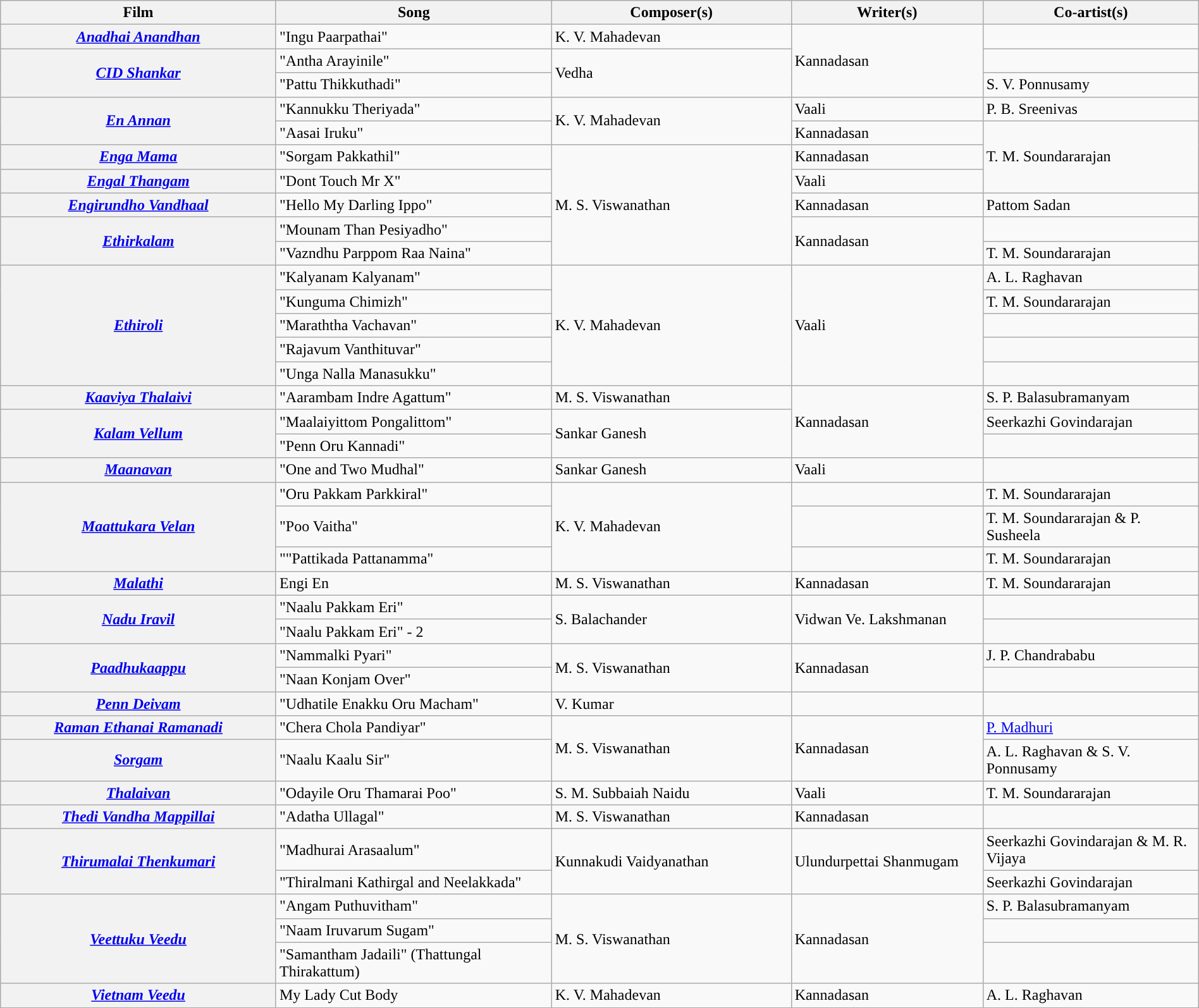<table class="wikitable plainrowheaders" width="100%" textcolor:#000;">
<tr style="background:#b0e0e66;">
<th scope="col" width=23%><strong>Film</strong></th>
<th scope="col" width=23%><strong>Song</strong></th>
<th scope="col" width=20%><strong>Composer(s)</strong></th>
<th scope="col" width=16%><strong>Writer(s)</strong></th>
<th scope="col" width=18%><strong>Co-artist(s)</strong></th>
</tr>
<tr>
<th><em><a href='#'>Anadhai Anandhan</a></em></th>
<td>"Ingu Paarpathai"</td>
<td>K. V. Mahadevan</td>
<td rowspan=3>Kannadasan</td>
<td></td>
</tr>
<tr>
<th Rowspan="2"><em><a href='#'>CID Shankar</a></em></th>
<td>"Antha Arayinile"</td>
<td rowspan="2">Vedha</td>
<td></td>
</tr>
<tr>
<td>"Pattu Thikkuthadi"</td>
<td>S. V. Ponnusamy</td>
</tr>
<tr>
<th Rowspan="2"><em><a href='#'>En Annan</a></em></th>
<td>"Kannukku Theriyada"</td>
<td rowspan="2">K. V. Mahadevan</td>
<td>Vaali</td>
<td>P. B. Sreenivas</td>
</tr>
<tr>
<td>"Aasai Iruku"</td>
<td>Kannadasan</td>
<td Rowspan=3>T. M. Soundararajan</td>
</tr>
<tr>
<th><em><a href='#'>Enga Mama</a></em></th>
<td>"Sorgam Pakkathil"</td>
<td rowspan=5>M. S. Viswanathan</td>
<td>Kannadasan</td>
</tr>
<tr>
<th><em><a href='#'>Engal Thangam</a></em></th>
<td>"Dont Touch Mr X"</td>
<td>Vaali</td>
</tr>
<tr>
<th><em><a href='#'>Engirundho Vandhaal</a></em></th>
<td>"Hello My Darling Ippo"</td>
<td>Kannadasan</td>
<td>Pattom Sadan</td>
</tr>
<tr>
<th Rowspan="2"><em><a href='#'>Ethirkalam</a></em></th>
<td>"Mounam Than Pesiyadho"</td>
<td rowspan="2">Kannadasan</td>
<td></td>
</tr>
<tr>
<td>"Vazndhu Parppom Raa Naina"</td>
<td>T. M. Soundararajan</td>
</tr>
<tr>
<th Rowspan="5"><em><a href='#'>Ethiroli</a></em></th>
<td>"Kalyanam Kalyanam"</td>
<td rowspan="5">K. V. Mahadevan</td>
<td rowspan="5">Vaali</td>
<td>A. L. Raghavan</td>
</tr>
<tr>
<td>"Kunguma Chimizh"</td>
<td>T. M. Soundararajan</td>
</tr>
<tr>
<td>"Maraththa Vachavan"</td>
<td></td>
</tr>
<tr>
<td>"Rajavum Vanthituvar"</td>
<td></td>
</tr>
<tr>
<td>"Unga Nalla Manasukku"</td>
<td></td>
</tr>
<tr>
<th><em><a href='#'>Kaaviya Thalaivi</a></em></th>
<td>"Aarambam Indre Agattum"</td>
<td>M. S. Viswanathan</td>
<td Rowspan=3>Kannadasan</td>
<td>S. P. Balasubramanyam</td>
</tr>
<tr>
<th Rowspan="2"><em><a href='#'>Kalam Vellum</a></em></th>
<td>"Maalaiyittom Pongalittom"</td>
<td rowspan="2">Sankar Ganesh</td>
<td>Seerkazhi Govindarajan</td>
</tr>
<tr>
<td>"Penn Oru Kannadi"</td>
<td></td>
</tr>
<tr>
<th><em><a href='#'>Maanavan</a></em></th>
<td>"One and Two Mudhal"</td>
<td>Sankar Ganesh</td>
<td>Vaali</td>
<td></td>
</tr>
<tr>
<th Rowspan="3"><em><a href='#'>Maattukara Velan</a></em></th>
<td>"Oru Pakkam Parkkiral"</td>
<td rowspan="3">K. V. Mahadevan</td>
<td></td>
<td>T. M. Soundararajan</td>
</tr>
<tr>
<td>"Poo Vaitha"</td>
<td></td>
<td>T. M. Soundararajan & P. Susheela</td>
</tr>
<tr>
<td>""Pattikada Pattanamma"</td>
<td></td>
<td>T. M. Soundararajan</td>
</tr>
<tr>
<th><em><a href='#'>Malathi</a></em></th>
<td>Engi En</td>
<td>M. S. Viswanathan</td>
<td>Kannadasan</td>
<td>T. M. Soundararajan</td>
</tr>
<tr>
<th Rowspan="2"><em><a href='#'>Nadu Iravil</a></em></th>
<td>"Naalu Pakkam Eri"</td>
<td rowspan="2">S. Balachander</td>
<td rowspan="2">Vidwan Ve. Lakshmanan</td>
<td></td>
</tr>
<tr>
<td>"Naalu Pakkam Eri" - 2</td>
<td></td>
</tr>
<tr>
<th Rowspan="2"><em><a href='#'>Paadhukaappu</a></em></th>
<td>"Nammalki Pyari"</td>
<td rowspan="2">M. S. Viswanathan</td>
<td rowspan="2">Kannadasan</td>
<td>J. P. Chandrababu</td>
</tr>
<tr>
<td>"Naan Konjam Over"</td>
<td></td>
</tr>
<tr>
<th><em><a href='#'>Penn Deivam</a></em></th>
<td>"Udhatile Enakku Oru Macham"</td>
<td>V. Kumar</td>
<td></td>
<td></td>
</tr>
<tr>
<th><em><a href='#'>Raman Ethanai Ramanadi</a></em></th>
<td>"Chera Chola Pandiyar"</td>
<td rowspan=2>M. S. Viswanathan</td>
<td rowspan=2>Kannadasan</td>
<td><a href='#'>P. Madhuri</a></td>
</tr>
<tr>
<th><em><a href='#'>Sorgam</a></em></th>
<td>"Naalu Kaalu Sir"</td>
<td>A. L. Raghavan & S. V. Ponnusamy</td>
</tr>
<tr>
<th><em><a href='#'>Thalaivan</a></em></th>
<td>"Odayile Oru Thamarai Poo"</td>
<td>S. M. Subbaiah Naidu</td>
<td>Vaali</td>
<td>T. M. Soundararajan</td>
</tr>
<tr>
<th><em><a href='#'>Thedi Vandha Mappillai</a></em></th>
<td>"Adatha Ullagal"</td>
<td>M. S. Viswanathan</td>
<td>Kannadasan</td>
<td></td>
</tr>
<tr>
<th Rowspan="2"><em><a href='#'>Thirumalai Thenkumari</a></em></th>
<td>"Madhurai Arasaalum"</td>
<td rowspan="2">Kunnakudi Vaidyanathan</td>
<td rowspan="2">Ulundurpettai Shanmugam</td>
<td>Seerkazhi Govindarajan & M. R. Vijaya</td>
</tr>
<tr>
<td>"Thiralmani Kathirgal and Neelakkada"</td>
<td>Seerkazhi Govindarajan</td>
</tr>
<tr>
<th Rowspan="3"><em><a href='#'>Veettuku Veedu</a></em></th>
<td>"Angam Puthuvitham"</td>
<td rowspan="3">M. S. Viswanathan</td>
<td rowspan="3">Kannadasan</td>
<td>S. P. Balasubramanyam</td>
</tr>
<tr>
<td>"Naam Iruvarum Sugam"</td>
<td></td>
</tr>
<tr>
<td>"Samantham Jadaili" (Thattungal Thirakattum)</td>
<td></td>
</tr>
<tr>
<th><em><a href='#'>Vietnam Veedu</a></em></th>
<td>My Lady Cut Body</td>
<td>K. V. Mahadevan</td>
<td>Kannadasan</td>
<td>A. L. Raghavan</td>
</tr>
</table>
